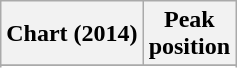<table class="wikitable plainrowheaders sortable">
<tr>
<th scope="col">Chart (2014)</th>
<th scope="col">Peak<br>position</th>
</tr>
<tr>
</tr>
<tr>
</tr>
</table>
